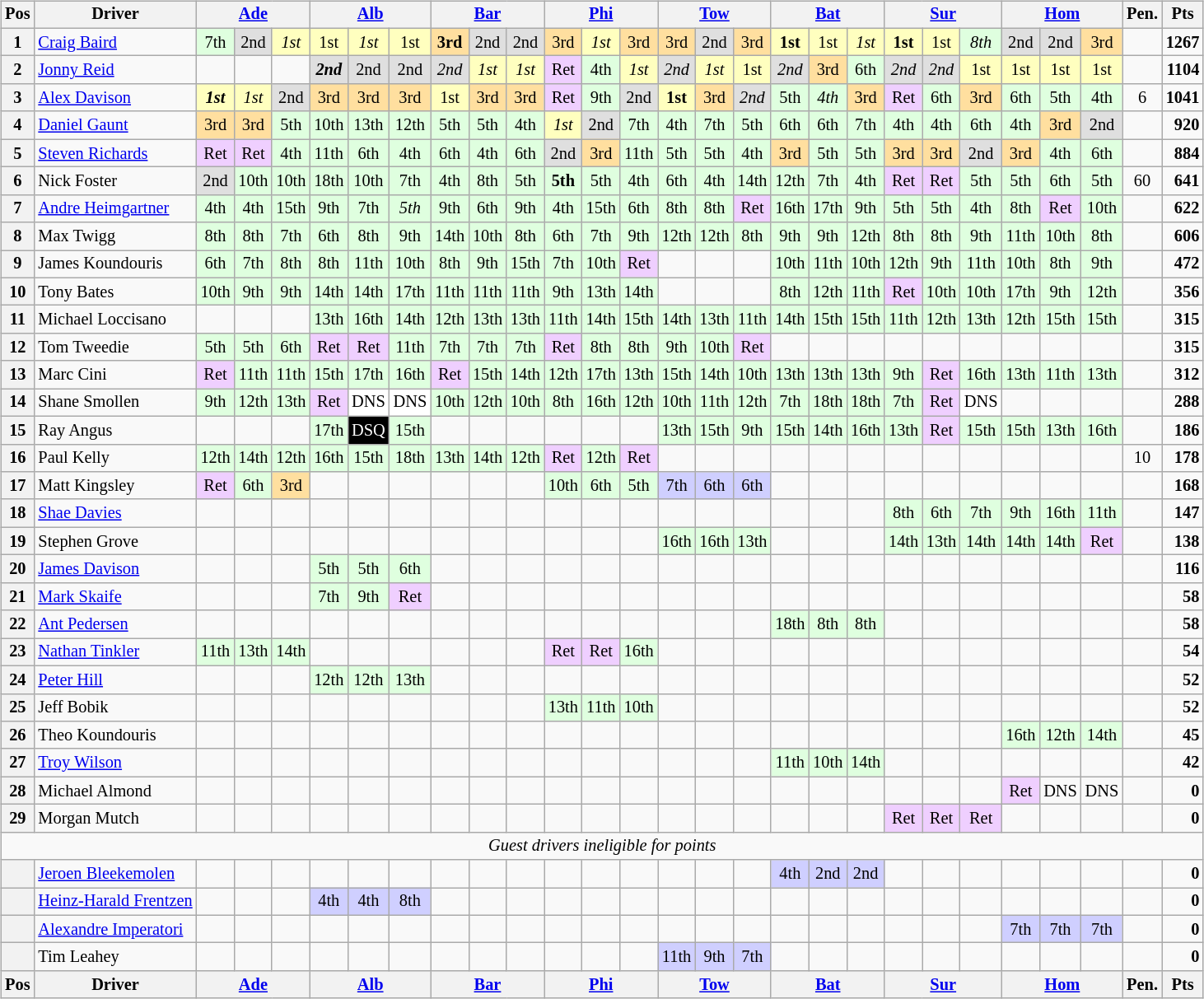<table>
<tr>
<td><br><table class="wikitable" style="font-size: 85%; text-align: center;">
<tr>
<th>Pos</th>
<th>Driver</th>
<th colspan="3"><a href='#'>Ade</a></th>
<th colspan="3"><a href='#'>Alb</a></th>
<th colspan="3"><a href='#'>Bar</a></th>
<th colspan="3"><a href='#'>Phi</a></th>
<th colspan="3"><a href='#'>Tow</a></th>
<th colspan="3"><a href='#'>Bat</a></th>
<th colspan="3"><a href='#'>Sur</a></th>
<th colspan="3"><a href='#'>Hom</a></th>
<th>Pen.</th>
<th>Pts</th>
</tr>
<tr>
<th>1</th>
<td align="left"> <a href='#'>Craig Baird</a></td>
<td style="background:#dfffdf;">7th</td>
<td style="background:#dfdfdf;">2nd</td>
<td style="background:#ffffbf;"><em>1st</em></td>
<td style="background:#ffffbf;">1st</td>
<td style="background:#ffffbf;"><em>1st</em></td>
<td style="background:#ffffbf;">1st</td>
<td style="background:#ffdf9f;"><strong>3rd</strong></td>
<td style="background:#dfdfdf;">2nd</td>
<td style="background:#dfdfdf;">2nd</td>
<td style="background:#ffdf9f;">3rd</td>
<td style="background:#ffffbf;"><em>1st</em></td>
<td style="background:#ffdf9f;">3rd</td>
<td style="background:#ffdf9f;">3rd</td>
<td style="background:#dfdfdf;">2nd</td>
<td style="background:#ffdf9f;">3rd</td>
<td style="background:#ffffbf;"><strong>1st</strong></td>
<td style="background:#ffffbf;">1st</td>
<td style="background:#ffffbf;"><em>1st</em></td>
<td style="background:#ffffbf;"><strong>1st</strong></td>
<td style="background:#ffffbf;">1st</td>
<td style="background:#dfffdf;"><em>8th</em></td>
<td style="background:#dfdfdf;">2nd</td>
<td style="background:#dfdfdf;">2nd</td>
<td style="background:#ffdf9f;">3rd</td>
<td></td>
<td align="right"><strong>1267</strong></td>
</tr>
<tr>
<th>2</th>
<td align="left"> <a href='#'>Jonny Reid</a></td>
<td></td>
<td></td>
<td></td>
<td style="background:#dfdfdf;"><strong><em>2nd</em></strong></td>
<td style="background:#dfdfdf;">2nd</td>
<td style="background:#dfdfdf;">2nd</td>
<td style="background:#dfdfdf;"><em>2nd</em></td>
<td style="background:#ffffbf;"><em>1st</em></td>
<td style="background:#ffffbf;"><em>1st</em></td>
<td style="background:#efcfff;">Ret</td>
<td style="background:#dfffdf;">4th</td>
<td style="background:#ffffbf;"><em>1st</em></td>
<td style="background:#dfdfdf;"><em>2nd</em></td>
<td style="background:#ffffbf;"><em>1st</em></td>
<td style="background:#ffffbf;">1st</td>
<td style="background:#dfdfdf;"><em>2nd</em></td>
<td style="background:#ffdf9f;">3rd</td>
<td style="background:#dfffdf;">6th</td>
<td style="background:#dfdfdf;"><em>2nd</em></td>
<td style="background:#dfdfdf;"><em>2nd</em></td>
<td style="background:#ffffbf;">1st</td>
<td style="background:#ffffbf;">1st</td>
<td style="background:#ffffbf;">1st</td>
<td style="background:#ffffbf;">1st</td>
<td></td>
<td align="right"><strong>1104</strong></td>
</tr>
<tr>
<th>3</th>
<td align="left"> <a href='#'>Alex Davison</a></td>
<td style="background:#ffffbf;"><strong><em>1st</em></strong></td>
<td style="background:#ffffbf;"><em>1st</em></td>
<td style="background:#dfdfdf;">2nd</td>
<td style="background:#ffdf9f;">3rd</td>
<td style="background:#ffdf9f;">3rd</td>
<td style="background:#ffdf9f;">3rd</td>
<td style="background:#ffffbf;">1st</td>
<td style="background:#ffdf9f;">3rd</td>
<td style="background:#ffdf9f;">3rd</td>
<td style="background:#efcfff;">Ret</td>
<td style="background:#dfffdf;">9th</td>
<td style="background:#dfdfdf;">2nd</td>
<td style="background:#ffffbf;"><strong>1st</strong></td>
<td style="background:#ffdf9f;">3rd</td>
<td style="background:#dfdfdf;"><em>2nd</em></td>
<td style="background:#dfffdf;">5th</td>
<td style="background:#dfffdf;"><em>4th</em></td>
<td style="background:#ffdf9f;">3rd</td>
<td style="background:#efcfff;">Ret</td>
<td style="background:#dfffdf;">6th</td>
<td style="background:#ffdf9f;">3rd</td>
<td style="background:#dfffdf;">6th</td>
<td style="background:#dfffdf;">5th</td>
<td style="background:#dfffdf;">4th</td>
<td>6</td>
<td align="right"><strong>1041</strong></td>
</tr>
<tr>
<th>4</th>
<td align="left"> <a href='#'>Daniel Gaunt</a></td>
<td style="background:#ffdf9f;">3rd</td>
<td style="background:#ffdf9f;">3rd</td>
<td style="background:#dfffdf;">5th</td>
<td style="background:#dfffdf;">10th</td>
<td style="background:#dfffdf;">13th</td>
<td style="background:#dfffdf;">12th</td>
<td style="background:#dfffdf;">5th</td>
<td style="background:#dfffdf;">5th</td>
<td style="background:#dfffdf;">4th</td>
<td style="background:#ffffbf;"><em>1st</em></td>
<td style="background:#dfdfdf;">2nd</td>
<td style="background:#dfffdf;">7th</td>
<td style="background:#dfffdf;">4th</td>
<td style="background:#dfffdf;">7th</td>
<td style="background:#dfffdf;">5th</td>
<td style="background:#dfffdf;">6th</td>
<td style="background:#dfffdf;">6th</td>
<td style="background:#dfffdf;">7th</td>
<td style="background:#dfffdf;">4th</td>
<td style="background:#dfffdf;">4th</td>
<td style="background:#dfffdf;">6th</td>
<td style="background:#dfffdf;">4th</td>
<td style="background:#ffdf9f;">3rd</td>
<td style="background:#dfdfdf;">2nd</td>
<td></td>
<td align="right"><strong>920</strong></td>
</tr>
<tr>
<th>5</th>
<td align="left"> <a href='#'>Steven Richards</a></td>
<td style="background:#efcfff;">Ret</td>
<td style="background:#efcfff;">Ret</td>
<td style="background:#dfffdf;">4th</td>
<td style="background:#dfffdf;">11th</td>
<td style="background:#dfffdf;">6th</td>
<td style="background:#dfffdf;">4th</td>
<td style="background:#dfffdf;">6th</td>
<td style="background:#dfffdf;">4th</td>
<td style="background:#dfffdf;">6th</td>
<td style="background:#dfdfdf;">2nd</td>
<td style="background:#ffdf9f;">3rd</td>
<td style="background:#dfffdf;">11th</td>
<td style="background:#dfffdf;">5th</td>
<td style="background:#dfffdf;">5th</td>
<td style="background:#dfffdf;">4th</td>
<td style="background:#ffdf9f;">3rd</td>
<td style="background:#dfffdf;">5th</td>
<td style="background:#dfffdf;">5th</td>
<td style="background:#ffdf9f;">3rd</td>
<td style="background:#ffdf9f;">3rd</td>
<td style="background:#dfdfdf;">2nd</td>
<td style="background:#ffdf9f;">3rd</td>
<td style="background:#dfffdf;">4th</td>
<td style="background:#dfffdf;">6th</td>
<td></td>
<td align="right"><strong>884</strong></td>
</tr>
<tr>
<th>6</th>
<td align="left"> Nick Foster</td>
<td style="background:#dfdfdf;">2nd</td>
<td style="background:#dfffdf;">10th</td>
<td style="background:#dfffdf;">10th</td>
<td style="background:#dfffdf;">18th</td>
<td style="background:#dfffdf;">10th</td>
<td style="background:#dfffdf;">7th</td>
<td style="background:#dfffdf;">4th</td>
<td style="background:#dfffdf;">8th</td>
<td style="background:#dfffdf;">5th</td>
<td style="background:#dfffdf;"><strong>5th</strong></td>
<td style="background:#dfffdf;">5th</td>
<td style="background:#dfffdf;">4th</td>
<td style="background:#dfffdf;">6th</td>
<td style="background:#dfffdf;">4th</td>
<td style="background:#dfffdf;">14th</td>
<td style="background:#dfffdf;">12th</td>
<td style="background:#dfffdf;">7th</td>
<td style="background:#dfffdf;">4th</td>
<td style="background:#efcfff;">Ret</td>
<td style="background:#efcfff;">Ret</td>
<td style="background:#dfffdf;">5th</td>
<td style="background:#dfffdf;">5th</td>
<td style="background:#dfffdf;">6th</td>
<td style="background:#dfffdf;">5th</td>
<td>60</td>
<td align="right"><strong>641</strong></td>
</tr>
<tr>
<th>7</th>
<td align="left"> <a href='#'>Andre Heimgartner</a></td>
<td style="background:#dfffdf;">4th</td>
<td style="background:#dfffdf;">4th</td>
<td style="background:#dfffdf;">15th</td>
<td style="background:#dfffdf;">9th</td>
<td style="background:#dfffdf;">7th</td>
<td style="background:#dfffdf;"><em>5th</em></td>
<td style="background:#dfffdf;">9th</td>
<td style="background:#dfffdf;">6th</td>
<td style="background:#dfffdf;">9th</td>
<td style="background:#dfffdf;">4th</td>
<td style="background:#dfffdf;">15th</td>
<td style="background:#dfffdf;">6th</td>
<td style="background:#dfffdf;">8th</td>
<td style="background:#dfffdf;">8th</td>
<td style="background:#efcfff;">Ret</td>
<td style="background:#dfffdf;">16th</td>
<td style="background:#dfffdf;">17th</td>
<td style="background:#dfffdf;">9th</td>
<td style="background:#dfffdf;">5th</td>
<td style="background:#dfffdf;">5th</td>
<td style="background:#dfffdf;">4th</td>
<td style="background:#dfffdf;">8th</td>
<td style="background:#efcfff;">Ret</td>
<td style="background:#dfffdf;">10th</td>
<td></td>
<td align="right"><strong>622</strong></td>
</tr>
<tr>
<th>8</th>
<td align="left"> Max Twigg</td>
<td style="background:#dfffdf;">8th</td>
<td style="background:#dfffdf;">8th</td>
<td style="background:#dfffdf;">7th</td>
<td style="background:#dfffdf;">6th</td>
<td style="background:#dfffdf;">8th</td>
<td style="background:#dfffdf;">9th</td>
<td style="background:#dfffdf;">14th</td>
<td style="background:#dfffdf;">10th</td>
<td style="background:#dfffdf;">8th</td>
<td style="background:#dfffdf;">6th</td>
<td style="background:#dfffdf;">7th</td>
<td style="background:#dfffdf;">9th</td>
<td style="background:#dfffdf;">12th</td>
<td style="background:#dfffdf;">12th</td>
<td style="background:#dfffdf;">8th</td>
<td style="background:#dfffdf;">9th</td>
<td style="background:#dfffdf;">9th</td>
<td style="background:#dfffdf;">12th</td>
<td style="background:#dfffdf;">8th</td>
<td style="background:#dfffdf;">8th</td>
<td style="background:#dfffdf;">9th</td>
<td style="background:#dfffdf;">11th</td>
<td style="background:#dfffdf;">10th</td>
<td style="background:#dfffdf;">8th</td>
<td></td>
<td align="right"><strong>606</strong></td>
</tr>
<tr>
<th>9</th>
<td align="left"> James Koundouris</td>
<td style="background:#dfffdf;">6th</td>
<td style="background:#dfffdf;">7th</td>
<td style="background:#dfffdf;">8th</td>
<td style="background:#dfffdf;">8th</td>
<td style="background:#dfffdf;">11th</td>
<td style="background:#dfffdf;">10th</td>
<td style="background:#dfffdf;">8th</td>
<td style="background:#dfffdf;">9th</td>
<td style="background:#dfffdf;">15th</td>
<td style="background:#dfffdf;">7th</td>
<td style="background:#dfffdf;">10th</td>
<td style="background:#efcfff;">Ret</td>
<td></td>
<td></td>
<td></td>
<td style="background:#dfffdf;">10th</td>
<td style="background:#dfffdf;">11th</td>
<td style="background:#dfffdf;">10th</td>
<td style="background:#dfffdf;">12th</td>
<td style="background:#dfffdf;">9th</td>
<td style="background:#dfffdf;">11th</td>
<td style="background:#dfffdf;">10th</td>
<td style="background:#dfffdf;">8th</td>
<td style="background:#dfffdf;">9th</td>
<td></td>
<td align="right"><strong>472</strong></td>
</tr>
<tr>
<th>10</th>
<td align="left"> Tony Bates</td>
<td style="background:#dfffdf;">10th</td>
<td style="background:#dfffdf;">9th</td>
<td style="background:#dfffdf;">9th</td>
<td style="background:#dfffdf;">14th</td>
<td style="background:#dfffdf;">14th</td>
<td style="background:#dfffdf;">17th</td>
<td style="background:#dfffdf;">11th</td>
<td style="background:#dfffdf;">11th</td>
<td style="background:#dfffdf;">11th</td>
<td style="background:#dfffdf;">9th</td>
<td style="background:#dfffdf;">13th</td>
<td style="background:#dfffdf;">14th</td>
<td></td>
<td></td>
<td></td>
<td style="background:#dfffdf;">8th</td>
<td style="background:#dfffdf;">12th</td>
<td style="background:#dfffdf;">11th</td>
<td style="background:#efcfff;">Ret</td>
<td style="background:#dfffdf;">10th</td>
<td style="background:#dfffdf;">10th</td>
<td style="background:#dfffdf;">17th</td>
<td style="background:#dfffdf;">9th</td>
<td style="background:#dfffdf;">12th</td>
<td></td>
<td align="right"><strong>356</strong></td>
</tr>
<tr>
<th>11</th>
<td align="left"> Michael Loccisano</td>
<td></td>
<td></td>
<td></td>
<td style="background:#dfffdf;">13th</td>
<td style="background:#dfffdf;">16th</td>
<td style="background:#dfffdf;">14th</td>
<td style="background:#dfffdf;">12th</td>
<td style="background:#dfffdf;">13th</td>
<td style="background:#dfffdf;">13th</td>
<td style="background:#dfffdf;">11th</td>
<td style="background:#dfffdf;">14th</td>
<td style="background:#dfffdf;">15th</td>
<td style="background:#dfffdf;">14th</td>
<td style="background:#dfffdf;">13th</td>
<td style="background:#dfffdf;">11th</td>
<td style="background:#dfffdf;">14th</td>
<td style="background:#dfffdf;">15th</td>
<td style="background:#dfffdf;">15th</td>
<td style="background:#dfffdf;">11th</td>
<td style="background:#dfffdf;">12th</td>
<td style="background:#dfffdf;">13th</td>
<td style="background:#dfffdf;">12th</td>
<td style="background:#dfffdf;">15th</td>
<td style="background:#dfffdf;">15th</td>
<td></td>
<td align="right"><strong>315</strong></td>
</tr>
<tr>
<th>12</th>
<td align="left"> Tom Tweedie</td>
<td style="background:#dfffdf;">5th</td>
<td style="background:#dfffdf;">5th</td>
<td style="background:#dfffdf;">6th</td>
<td style="background:#efcfff;">Ret</td>
<td style="background:#efcfff;">Ret</td>
<td style="background:#dfffdf;">11th</td>
<td style="background:#dfffdf;">7th</td>
<td style="background:#dfffdf;">7th</td>
<td style="background:#dfffdf;">7th</td>
<td style="background:#efcfff;">Ret</td>
<td style="background:#dfffdf;">8th</td>
<td style="background:#dfffdf;">8th</td>
<td style="background:#dfffdf;">9th</td>
<td style="background:#dfffdf;">10th</td>
<td style="background:#efcfff;">Ret</td>
<td></td>
<td></td>
<td></td>
<td></td>
<td></td>
<td></td>
<td></td>
<td></td>
<td></td>
<td></td>
<td align="right"><strong>315</strong></td>
</tr>
<tr>
<th>13</th>
<td align="left"> Marc Cini</td>
<td style="background:#efcfff;">Ret</td>
<td style="background:#dfffdf;">11th</td>
<td style="background:#dfffdf;">11th</td>
<td style="background:#dfffdf;">15th</td>
<td style="background:#dfffdf;">17th</td>
<td style="background:#dfffdf;">16th</td>
<td style="background:#efcfff;">Ret</td>
<td style="background:#dfffdf;">15th</td>
<td style="background:#dfffdf;">14th</td>
<td style="background:#dfffdf;">12th</td>
<td style="background:#dfffdf;">17th</td>
<td style="background:#dfffdf;">13th</td>
<td style="background:#dfffdf;">15th</td>
<td style="background:#dfffdf;">14th</td>
<td style="background:#dfffdf;">10th</td>
<td style="background:#dfffdf;">13th</td>
<td style="background:#dfffdf;">13th</td>
<td style="background:#dfffdf;">13th</td>
<td style="background:#dfffdf;">9th</td>
<td style="background:#efcfff;">Ret</td>
<td style="background:#dfffdf;">16th</td>
<td style="background:#dfffdf;">13th</td>
<td style="background:#dfffdf;">11th</td>
<td style="background:#dfffdf;">13th</td>
<td></td>
<td align="right"><strong>312</strong></td>
</tr>
<tr>
<th>14</th>
<td align="left"> Shane Smollen</td>
<td style="background:#dfffdf;">9th</td>
<td style="background:#dfffdf;">12th</td>
<td style="background:#dfffdf;">13th</td>
<td style="background:#efcfff;">Ret</td>
<td style="background:#ffffff;">DNS</td>
<td style="background:#ffffff;">DNS</td>
<td style="background:#dfffdf;">10th</td>
<td style="background:#dfffdf;">12th</td>
<td style="background:#dfffdf;">10th</td>
<td style="background:#dfffdf;">8th</td>
<td style="background:#dfffdf;">16th</td>
<td style="background:#dfffdf;">12th</td>
<td style="background:#dfffdf;">10th</td>
<td style="background:#dfffdf;">11th</td>
<td style="background:#dfffdf;">12th</td>
<td style="background:#dfffdf;">7th</td>
<td style="background:#dfffdf;">18th</td>
<td style="background:#dfffdf;">18th</td>
<td style="background:#dfffdf;">7th</td>
<td style="background:#efcfff;">Ret</td>
<td style="background:#ffffff;">DNS</td>
<td></td>
<td></td>
<td></td>
<td></td>
<td align="right"><strong>288</strong></td>
</tr>
<tr>
<th>15</th>
<td align="left"> Ray Angus</td>
<td></td>
<td></td>
<td></td>
<td style="background:#dfffdf;">17th</td>
<td style="background:#000000; color:white">DSQ</td>
<td style="background:#dfffdf;">15th</td>
<td></td>
<td></td>
<td></td>
<td></td>
<td></td>
<td></td>
<td style="background:#dfffdf;">13th</td>
<td style="background:#dfffdf;">15th</td>
<td style="background:#dfffdf;">9th</td>
<td style="background:#dfffdf;">15th</td>
<td style="background:#dfffdf;">14th</td>
<td style="background:#dfffdf;">16th</td>
<td style="background:#dfffdf;">13th</td>
<td style="background:#efcfff;">Ret</td>
<td style="background:#dfffdf;">15th</td>
<td style="background:#dfffdf;">15th</td>
<td style="background:#dfffdf;">13th</td>
<td style="background:#dfffdf;">16th</td>
<td></td>
<td align="right"><strong>186</strong></td>
</tr>
<tr>
<th>16</th>
<td align="left"> Paul Kelly</td>
<td style="background:#dfffdf;">12th</td>
<td style="background:#dfffdf;">14th</td>
<td style="background:#dfffdf;">12th</td>
<td style="background:#dfffdf;">16th</td>
<td style="background:#dfffdf;">15th</td>
<td style="background:#dfffdf;">18th</td>
<td style="background:#dfffdf;">13th</td>
<td style="background:#dfffdf;">14th</td>
<td style="background:#dfffdf;">12th</td>
<td style="background:#efcfff;">Ret</td>
<td style="background:#dfffdf;">12th</td>
<td style="background:#efcfff;">Ret</td>
<td></td>
<td></td>
<td></td>
<td></td>
<td></td>
<td></td>
<td></td>
<td></td>
<td></td>
<td></td>
<td></td>
<td></td>
<td>10</td>
<td align="right"><strong>178</strong></td>
</tr>
<tr>
<th>17</th>
<td align="left"> Matt Kingsley</td>
<td style="background:#efcfff;">Ret</td>
<td style="background:#dfffdf;">6th</td>
<td style="background:#ffdf9f;">3rd</td>
<td></td>
<td></td>
<td></td>
<td></td>
<td></td>
<td></td>
<td style="background:#dfffdf;">10th</td>
<td style="background:#dfffdf;">6th</td>
<td style="background:#dfffdf;">5th</td>
<td style="background:#cfcfff;">7th</td>
<td style="background:#cfcfff;">6th</td>
<td style="background:#cfcfff;">6th</td>
<td></td>
<td></td>
<td></td>
<td></td>
<td></td>
<td></td>
<td></td>
<td></td>
<td></td>
<td></td>
<td align="right"><strong>168</strong></td>
</tr>
<tr>
<th>18</th>
<td align="left"> <a href='#'>Shae Davies</a></td>
<td></td>
<td></td>
<td></td>
<td></td>
<td></td>
<td></td>
<td></td>
<td></td>
<td></td>
<td></td>
<td></td>
<td></td>
<td></td>
<td></td>
<td></td>
<td></td>
<td></td>
<td></td>
<td style="background:#dfffdf;">8th</td>
<td style="background:#dfffdf;">6th</td>
<td style="background:#dfffdf;">7th</td>
<td style="background:#dfffdf;">9th</td>
<td style="background:#dfffdf;">16th</td>
<td style="background:#dfffdf;">11th</td>
<td></td>
<td align="right"><strong>147</strong></td>
</tr>
<tr>
<th>19</th>
<td align="left"> Stephen Grove</td>
<td></td>
<td></td>
<td></td>
<td></td>
<td></td>
<td></td>
<td></td>
<td></td>
<td></td>
<td></td>
<td></td>
<td></td>
<td style="background:#dfffdf;">16th</td>
<td style="background:#dfffdf;">16th</td>
<td style="background:#dfffdf;">13th</td>
<td></td>
<td></td>
<td></td>
<td style="background:#dfffdf;">14th</td>
<td style="background:#dfffdf;">13th</td>
<td style="background:#dfffdf;">14th</td>
<td style="background:#dfffdf;">14th</td>
<td style="background:#dfffdf;">14th</td>
<td style="background:#efcfff;">Ret</td>
<td></td>
<td align="right"><strong>138</strong></td>
</tr>
<tr>
<th>20</th>
<td align="left"> <a href='#'>James Davison</a></td>
<td></td>
<td></td>
<td></td>
<td style="background:#dfffdf;">5th</td>
<td style="background:#dfffdf;">5th</td>
<td style="background:#dfffdf;">6th</td>
<td></td>
<td></td>
<td></td>
<td></td>
<td></td>
<td></td>
<td></td>
<td></td>
<td></td>
<td></td>
<td></td>
<td></td>
<td></td>
<td></td>
<td></td>
<td></td>
<td></td>
<td></td>
<td></td>
<td align="right"><strong>116</strong></td>
</tr>
<tr>
<th>21</th>
<td align="left"> <a href='#'>Mark Skaife</a></td>
<td></td>
<td></td>
<td></td>
<td style="background:#dfffdf;">7th</td>
<td style="background:#dfffdf;">9th</td>
<td style="background:#efcfff;">Ret</td>
<td></td>
<td></td>
<td></td>
<td></td>
<td></td>
<td></td>
<td></td>
<td></td>
<td></td>
<td></td>
<td></td>
<td></td>
<td></td>
<td></td>
<td></td>
<td></td>
<td></td>
<td></td>
<td></td>
<td align="right"><strong>58</strong></td>
</tr>
<tr>
<th>22</th>
<td align="left"> <a href='#'>Ant Pedersen</a></td>
<td></td>
<td></td>
<td></td>
<td></td>
<td></td>
<td></td>
<td></td>
<td></td>
<td></td>
<td></td>
<td></td>
<td></td>
<td></td>
<td></td>
<td></td>
<td style="background:#dfffdf;">18th</td>
<td style="background:#dfffdf;">8th</td>
<td style="background:#dfffdf;">8th</td>
<td></td>
<td></td>
<td></td>
<td></td>
<td></td>
<td></td>
<td></td>
<td align="right"><strong>58</strong></td>
</tr>
<tr>
<th>23</th>
<td align="left"> <a href='#'>Nathan Tinkler</a></td>
<td style="background:#dfffdf;">11th</td>
<td style="background:#dfffdf;">13th</td>
<td style="background:#dfffdf;">14th</td>
<td></td>
<td></td>
<td></td>
<td></td>
<td></td>
<td></td>
<td style="background:#efcfff;">Ret</td>
<td style="background:#efcfff;">Ret</td>
<td style="background:#dfffdf;">16th</td>
<td></td>
<td></td>
<td></td>
<td></td>
<td></td>
<td></td>
<td></td>
<td></td>
<td></td>
<td></td>
<td></td>
<td></td>
<td></td>
<td align="right"><strong>54</strong></td>
</tr>
<tr>
<th>24</th>
<td align="left"> <a href='#'>Peter Hill</a></td>
<td></td>
<td></td>
<td></td>
<td style="background:#dfffdf;">12th</td>
<td style="background:#dfffdf;">12th</td>
<td style="background:#dfffdf;">13th</td>
<td></td>
<td></td>
<td></td>
<td></td>
<td></td>
<td></td>
<td></td>
<td></td>
<td></td>
<td></td>
<td></td>
<td></td>
<td></td>
<td></td>
<td></td>
<td></td>
<td></td>
<td></td>
<td></td>
<td align="right"><strong>52</strong></td>
</tr>
<tr>
<th>25</th>
<td align="left"> Jeff Bobik</td>
<td></td>
<td></td>
<td></td>
<td></td>
<td></td>
<td></td>
<td></td>
<td></td>
<td></td>
<td style="background:#dfffdf;">13th</td>
<td style="background:#dfffdf;">11th</td>
<td style="background:#dfffdf;">10th</td>
<td></td>
<td></td>
<td></td>
<td></td>
<td></td>
<td></td>
<td></td>
<td></td>
<td></td>
<td></td>
<td></td>
<td></td>
<td></td>
<td align="right"><strong>52</strong></td>
</tr>
<tr>
<th>26</th>
<td align="left"> Theo Koundouris</td>
<td></td>
<td></td>
<td></td>
<td></td>
<td></td>
<td></td>
<td></td>
<td></td>
<td></td>
<td></td>
<td></td>
<td></td>
<td></td>
<td></td>
<td></td>
<td></td>
<td></td>
<td></td>
<td></td>
<td></td>
<td></td>
<td style="background:#dfffdf;">16th</td>
<td style="background:#dfffdf;">12th</td>
<td style="background:#dfffdf;">14th</td>
<td></td>
<td align="right"><strong>45</strong></td>
</tr>
<tr>
<th>27</th>
<td align="left"> <a href='#'>Troy Wilson</a></td>
<td></td>
<td></td>
<td></td>
<td></td>
<td></td>
<td></td>
<td></td>
<td></td>
<td></td>
<td></td>
<td></td>
<td></td>
<td></td>
<td></td>
<td></td>
<td style="background:#dfffdf;">11th</td>
<td style="background:#dfffdf;">10th</td>
<td style="background:#dfffdf;">14th</td>
<td></td>
<td></td>
<td></td>
<td></td>
<td></td>
<td></td>
<td></td>
<td align="right"><strong>42</strong></td>
</tr>
<tr>
<th>28</th>
<td align="left"> Michael Almond</td>
<td></td>
<td></td>
<td></td>
<td></td>
<td></td>
<td></td>
<td></td>
<td></td>
<td></td>
<td></td>
<td></td>
<td></td>
<td></td>
<td></td>
<td></td>
<td></td>
<td></td>
<td></td>
<td></td>
<td></td>
<td></td>
<td style="background:#efcfff;">Ret</td>
<td>DNS</td>
<td>DNS</td>
<td></td>
<td align="right"><strong>0</strong></td>
</tr>
<tr>
<th>29</th>
<td align="left"> Morgan Mutch</td>
<td></td>
<td></td>
<td></td>
<td></td>
<td></td>
<td></td>
<td></td>
<td></td>
<td></td>
<td></td>
<td></td>
<td></td>
<td></td>
<td></td>
<td></td>
<td></td>
<td></td>
<td></td>
<td style="background:#efcfff;">Ret</td>
<td style="background:#efcfff;">Ret</td>
<td style="background:#efcfff;">Ret</td>
<td></td>
<td></td>
<td></td>
<td></td>
<td align="right"><strong>0</strong></td>
</tr>
<tr>
<td colspan=28 align=center><em>Guest drivers ineligible for points</em></td>
</tr>
<tr>
<th></th>
<td align="left"> <a href='#'>Jeroen Bleekemolen</a></td>
<td></td>
<td></td>
<td></td>
<td></td>
<td></td>
<td></td>
<td></td>
<td></td>
<td></td>
<td></td>
<td></td>
<td></td>
<td></td>
<td></td>
<td></td>
<td style="background:#cfcfff;">4th</td>
<td style="background:#cfcfff;">2nd</td>
<td style="background:#cfcfff;">2nd</td>
<td></td>
<td></td>
<td></td>
<td></td>
<td></td>
<td></td>
<td></td>
<td align="right"><strong>0</strong></td>
</tr>
<tr>
<th></th>
<td align="left"> <a href='#'>Heinz-Harald Frentzen</a></td>
<td></td>
<td></td>
<td></td>
<td style="background:#cfcfff;">4th</td>
<td style="background:#cfcfff;">4th</td>
<td style="background:#cfcfff;">8th</td>
<td></td>
<td></td>
<td></td>
<td></td>
<td></td>
<td></td>
<td></td>
<td></td>
<td></td>
<td></td>
<td></td>
<td></td>
<td></td>
<td></td>
<td></td>
<td></td>
<td></td>
<td></td>
<td></td>
<td align="right"><strong>0</strong></td>
</tr>
<tr>
<th></th>
<td align="left"> <a href='#'>Alexandre Imperatori</a></td>
<td></td>
<td></td>
<td></td>
<td></td>
<td></td>
<td></td>
<td></td>
<td></td>
<td></td>
<td></td>
<td></td>
<td></td>
<td></td>
<td></td>
<td></td>
<td></td>
<td></td>
<td></td>
<td></td>
<td></td>
<td></td>
<td style="background:#cfcfff;">7th</td>
<td style="background:#cfcfff;">7th</td>
<td style="background:#cfcfff;">7th</td>
<td></td>
<td align="right"><strong>0</strong></td>
</tr>
<tr>
<th></th>
<td align="left"> Tim Leahey</td>
<td></td>
<td></td>
<td></td>
<td></td>
<td></td>
<td></td>
<td></td>
<td></td>
<td></td>
<td></td>
<td></td>
<td></td>
<td style="background:#cfcfff;">11th</td>
<td style="background:#cfcfff;">9th</td>
<td style="background:#cfcfff;">7th</td>
<td></td>
<td></td>
<td></td>
<td></td>
<td></td>
<td></td>
<td></td>
<td></td>
<td></td>
<td></td>
<td align="right"><strong>0</strong></td>
</tr>
<tr valign="top">
<th>Pos</th>
<th>Driver</th>
<th colspan="3"><a href='#'>Ade</a></th>
<th colspan="3"><a href='#'>Alb</a></th>
<th colspan="3"><a href='#'>Bar</a></th>
<th colspan="3"><a href='#'>Phi</a></th>
<th colspan="3"><a href='#'>Tow</a></th>
<th colspan="3"><a href='#'>Bat</a></th>
<th colspan="3"><a href='#'>Sur</a></th>
<th colspan="3"><a href='#'>Hom</a></th>
<th>Pen.</th>
<th>Pts</th>
</tr>
</table>
</td>
<td valign="top"><br></td>
</tr>
</table>
